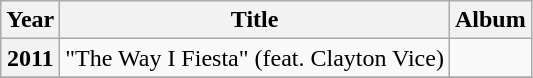<table class="wikitable plainrowheaders sortable">
<tr>
<th>Year</th>
<th>Title</th>
<th>Album</th>
</tr>
<tr>
<th scope="row">2011</th>
<td>"The Way I Fiesta" (feat. Clayton Vice)</td>
<td></td>
</tr>
<tr>
</tr>
</table>
